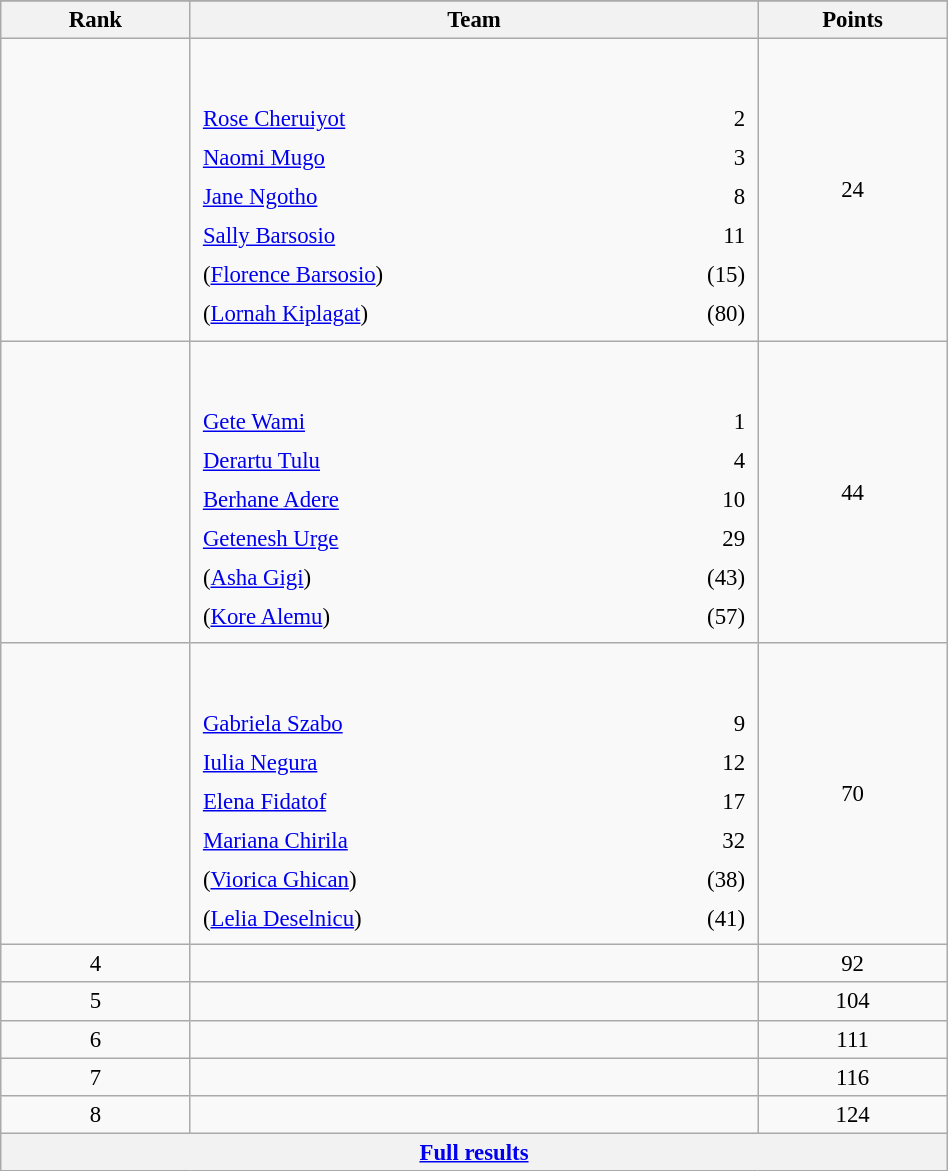<table class="wikitable sortable" style=" text-align:center; font-size:95%;" width="50%">
<tr>
</tr>
<tr>
<th width=10%>Rank</th>
<th width=30%>Team</th>
<th width=10%>Points</th>
</tr>
<tr>
<td align=center></td>
<td align=left> <br><br><table width=100%>
<tr>
<td align=left style="border:0"><a href='#'>Rose Cheruiyot</a></td>
<td align=right style="border:0">2</td>
</tr>
<tr>
<td align=left style="border:0"><a href='#'>Naomi Mugo</a></td>
<td align=right style="border:0">3</td>
</tr>
<tr>
<td align=left style="border:0"><a href='#'>Jane Ngotho</a></td>
<td align=right style="border:0">8</td>
</tr>
<tr>
<td align=left style="border:0"><a href='#'>Sally Barsosio</a></td>
<td align=right style="border:0">11</td>
</tr>
<tr>
<td align=left style="border:0">(<a href='#'>Florence Barsosio</a>)</td>
<td align=right style="border:0">(15)</td>
</tr>
<tr>
<td align=left style="border:0">(<a href='#'>Lornah Kiplagat</a>)</td>
<td align=right style="border:0">(80)</td>
</tr>
</table>
</td>
<td>24</td>
</tr>
<tr>
<td align=center></td>
<td align=left> <br><br><table width=100%>
<tr>
<td align=left style="border:0"><a href='#'>Gete Wami</a></td>
<td align=right style="border:0">1</td>
</tr>
<tr>
<td align=left style="border:0"><a href='#'>Derartu Tulu</a></td>
<td align=right style="border:0">4</td>
</tr>
<tr>
<td align=left style="border:0"><a href='#'>Berhane Adere</a></td>
<td align=right style="border:0">10</td>
</tr>
<tr>
<td align=left style="border:0"><a href='#'>Getenesh Urge</a></td>
<td align=right style="border:0">29</td>
</tr>
<tr>
<td align=left style="border:0">(<a href='#'>Asha Gigi</a>)</td>
<td align=right style="border:0">(43)</td>
</tr>
<tr>
<td align=left style="border:0">(<a href='#'>Kore Alemu</a>)</td>
<td align=right style="border:0">(57)</td>
</tr>
</table>
</td>
<td>44</td>
</tr>
<tr>
<td align=center></td>
<td align=left> <br><br><table width=100%>
<tr>
<td align=left style="border:0"><a href='#'>Gabriela Szabo</a></td>
<td align=right style="border:0">9</td>
</tr>
<tr>
<td align=left style="border:0"><a href='#'>Iulia Negura</a></td>
<td align=right style="border:0">12</td>
</tr>
<tr>
<td align=left style="border:0"><a href='#'>Elena Fidatof</a></td>
<td align=right style="border:0">17</td>
</tr>
<tr>
<td align=left style="border:0"><a href='#'>Mariana Chirila</a></td>
<td align=right style="border:0">32</td>
</tr>
<tr>
<td align=left style="border:0">(<a href='#'>Viorica Ghican</a>)</td>
<td align=right style="border:0">(38)</td>
</tr>
<tr>
<td align=left style="border:0">(<a href='#'>Lelia Deselnicu</a>)</td>
<td align=right style="border:0">(41)</td>
</tr>
</table>
</td>
<td>70</td>
</tr>
<tr>
<td align=center>4</td>
<td align=left></td>
<td>92</td>
</tr>
<tr>
<td align=center>5</td>
<td align=left></td>
<td>104</td>
</tr>
<tr>
<td align=center>6</td>
<td align=left></td>
<td>111</td>
</tr>
<tr>
<td align=center>7</td>
<td align=left></td>
<td>116</td>
</tr>
<tr>
<td align=center>8</td>
<td align=left></td>
<td>124</td>
</tr>
<tr class="sortbottom">
<th colspan=3 align=center><a href='#'>Full results</a></th>
</tr>
</table>
